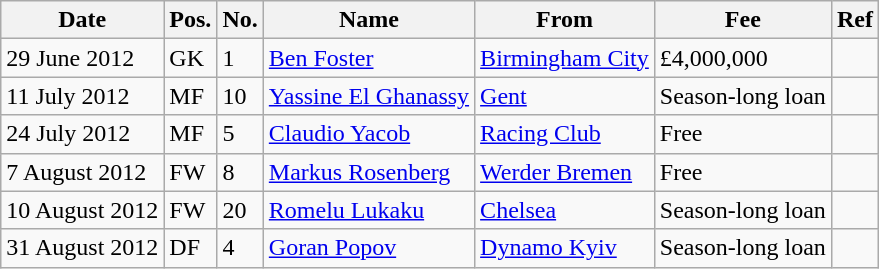<table class="wikitable">
<tr>
<th>Date</th>
<th>Pos.</th>
<th>No.</th>
<th>Name</th>
<th>From</th>
<th>Fee</th>
<th>Ref</th>
</tr>
<tr>
<td>29 June 2012</td>
<td>GK</td>
<td>1</td>
<td><a href='#'>Ben Foster</a></td>
<td><a href='#'>Birmingham City</a></td>
<td>£4,000,000</td>
<td></td>
</tr>
<tr>
<td>11 July 2012</td>
<td>MF</td>
<td>10</td>
<td><a href='#'>Yassine El Ghanassy</a></td>
<td><a href='#'>Gent</a></td>
<td>Season-long loan</td>
<td></td>
</tr>
<tr>
<td>24 July 2012</td>
<td>MF</td>
<td>5</td>
<td><a href='#'>Claudio Yacob</a></td>
<td><a href='#'>Racing Club</a></td>
<td>Free</td>
<td></td>
</tr>
<tr>
<td>7 August 2012</td>
<td>FW</td>
<td>8</td>
<td><a href='#'>Markus Rosenberg</a></td>
<td><a href='#'>Werder Bremen</a></td>
<td>Free</td>
<td></td>
</tr>
<tr>
<td>10 August 2012</td>
<td>FW</td>
<td>20</td>
<td><a href='#'>Romelu Lukaku</a></td>
<td><a href='#'>Chelsea</a></td>
<td>Season-long loan</td>
<td></td>
</tr>
<tr>
<td>31 August 2012</td>
<td>DF</td>
<td>4</td>
<td><a href='#'>Goran Popov</a></td>
<td><a href='#'>Dynamo Kyiv</a></td>
<td>Season-long loan</td>
<td></td>
</tr>
</table>
